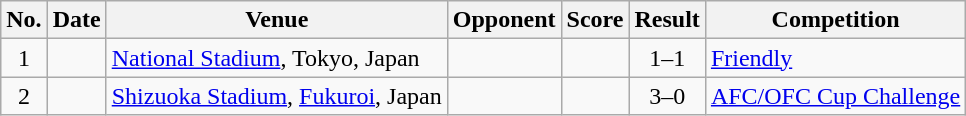<table class="wikitable sortable">
<tr>
<th scope="col">No.</th>
<th scope="col">Date</th>
<th scope="col">Venue</th>
<th scope="col">Opponent</th>
<th scope="col">Score</th>
<th scope="col">Result</th>
<th scope="col">Competition</th>
</tr>
<tr>
<td align="center">1</td>
<td></td>
<td><a href='#'>National Stadium</a>, Tokyo, Japan</td>
<td></td>
<td></td>
<td align="center">1–1</td>
<td><a href='#'>Friendly</a></td>
</tr>
<tr>
<td align="center">2</td>
<td></td>
<td><a href='#'>Shizuoka Stadium</a>, <a href='#'>Fukuroi</a>, Japan</td>
<td></td>
<td></td>
<td align="center">3–0</td>
<td><a href='#'>AFC/OFC Cup Challenge</a></td>
</tr>
</table>
